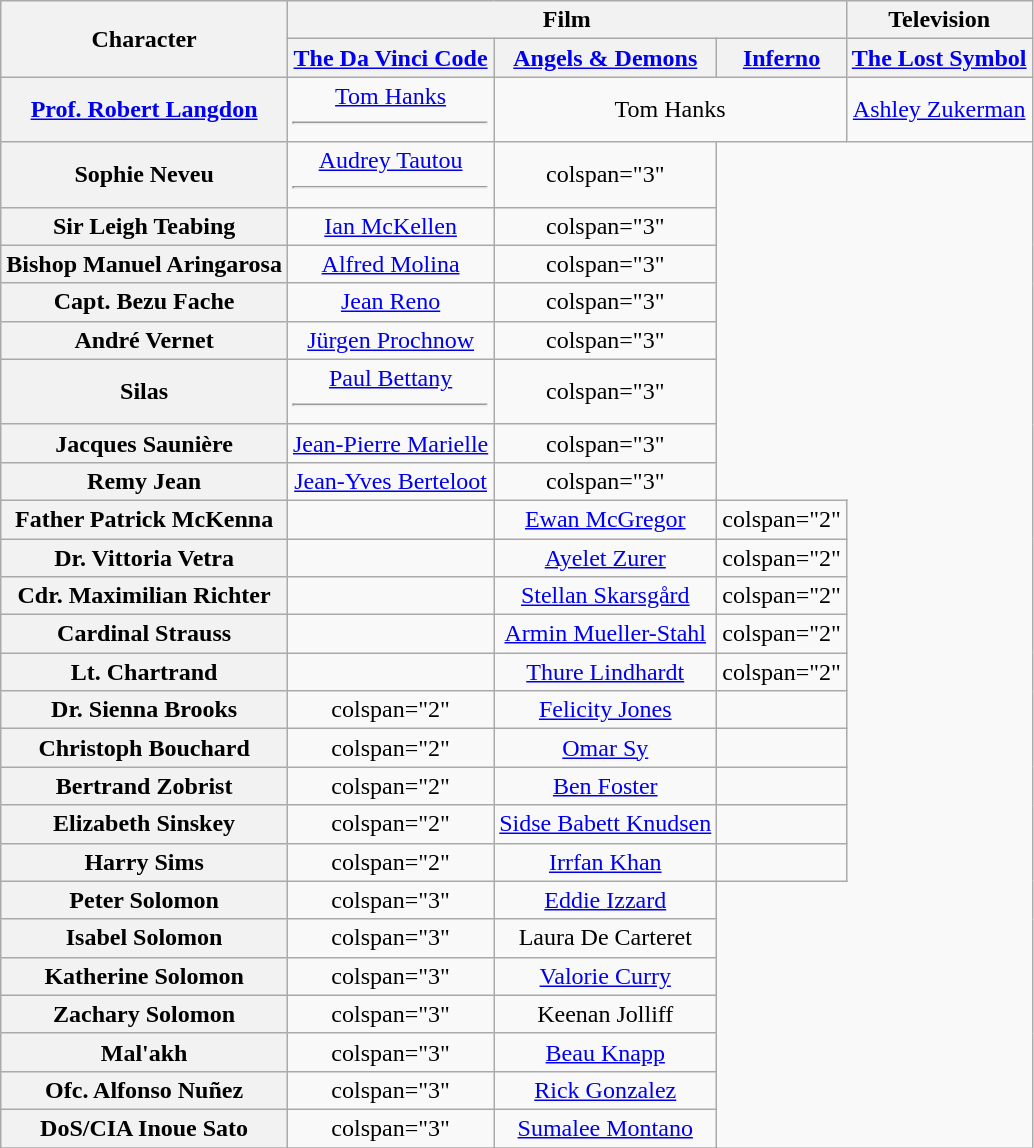<table class="wikitable plainrowheaders" style="text-align:center;">
<tr>
<th rowspan="2">Character</th>
<th colspan="3">Film</th>
<th>Television</th>
</tr>
<tr>
<th><a href='#'>The Da Vinci Code</a></th>
<th><a href='#'>Angels & Demons</a></th>
<th><a href='#'>Inferno</a></th>
<th><a href='#'>The Lost Symbol</a></th>
</tr>
<tr>
<th><a href='#'>Prof. Robert Langdon</a></th>
<td><a href='#'>Tom Hanks</a> <hr></td>
<td colspan="2">Tom Hanks</td>
<td><a href='#'>Ashley Zukerman</a></td>
</tr>
<tr>
<th>Sophie Neveu</th>
<td><a href='#'>Audrey Tautou</a> <hr></td>
<td>colspan="3" </td>
</tr>
<tr>
<th>Sir Leigh Teabing<br></th>
<td><a href='#'>Ian McKellen</a></td>
<td>colspan="3" </td>
</tr>
<tr>
<th>Bishop Manuel Aringarosa</th>
<td><a href='#'>Alfred Molina</a></td>
<td>colspan="3" </td>
</tr>
<tr>
<th>Capt. Bezu Fache</th>
<td><a href='#'>Jean Reno</a></td>
<td>colspan="3" </td>
</tr>
<tr>
<th>André Vernet</th>
<td><a href='#'>Jürgen Prochnow</a></td>
<td>colspan="3" </td>
</tr>
<tr>
<th>Silas</th>
<td><a href='#'>Paul Bettany</a> <hr></td>
<td>colspan="3" </td>
</tr>
<tr>
<th>Jacques Saunière</th>
<td><a href='#'>Jean-Pierre Marielle</a></td>
<td>colspan="3" </td>
</tr>
<tr>
<th>Remy Jean</th>
<td><a href='#'>Jean-Yves Berteloot</a></td>
<td>colspan="3" </td>
</tr>
<tr>
<th>Father Patrick McKenna</th>
<td></td>
<td><a href='#'>Ewan McGregor</a></td>
<td>colspan="2" </td>
</tr>
<tr>
<th>Dr. Vittoria Vetra</th>
<td></td>
<td><a href='#'>Ayelet Zurer</a></td>
<td>colspan="2" </td>
</tr>
<tr>
<th>Cdr. Maximilian Richter</th>
<td></td>
<td><a href='#'>Stellan Skarsgård</a></td>
<td>colspan="2" </td>
</tr>
<tr>
<th>Cardinal Strauss</th>
<td></td>
<td><a href='#'>Armin Mueller-Stahl</a></td>
<td>colspan="2" </td>
</tr>
<tr>
<th>Lt. Chartrand</th>
<td></td>
<td><a href='#'>Thure Lindhardt</a></td>
<td>colspan="2" </td>
</tr>
<tr>
<th>Dr. Sienna Brooks</th>
<td>colspan="2" </td>
<td><a href='#'>Felicity Jones</a></td>
<td></td>
</tr>
<tr>
<th>Christoph Bouchard</th>
<td>colspan="2" </td>
<td><a href='#'>Omar Sy</a></td>
<td></td>
</tr>
<tr>
<th>Bertrand Zobrist</th>
<td>colspan="2" </td>
<td><a href='#'>Ben Foster</a></td>
<td></td>
</tr>
<tr>
<th>Elizabeth Sinskey</th>
<td>colspan="2" </td>
<td><a href='#'>Sidse Babett Knudsen</a></td>
<td></td>
</tr>
<tr>
<th>Harry Sims<br></th>
<td>colspan="2" </td>
<td><a href='#'>Irrfan Khan</a></td>
<td></td>
</tr>
<tr>
<th>Peter Solomon</th>
<td>colspan="3" </td>
<td><a href='#'>Eddie Izzard</a></td>
</tr>
<tr>
<th>Isabel Solomon</th>
<td>colspan="3" </td>
<td>Laura De Carteret</td>
</tr>
<tr>
<th>Katherine Solomon</th>
<td>colspan="3" </td>
<td><a href='#'>Valorie Curry</a></td>
</tr>
<tr>
<th>Zachary Solomon</th>
<td>colspan="3" </td>
<td>Keenan Jolliff</td>
</tr>
<tr>
<th>Mal'akh</th>
<td>colspan="3" </td>
<td><a href='#'>Beau Knapp</a></td>
</tr>
<tr>
<th>Ofc. Alfonso Nuñez</th>
<td>colspan="3" </td>
<td><a href='#'>Rick Gonzalez</a></td>
</tr>
<tr>
<th>DoS/CIA Inoue Sato</th>
<td>colspan="3" </td>
<td><a href='#'>Sumalee Montano</a></td>
</tr>
<tr>
</tr>
</table>
